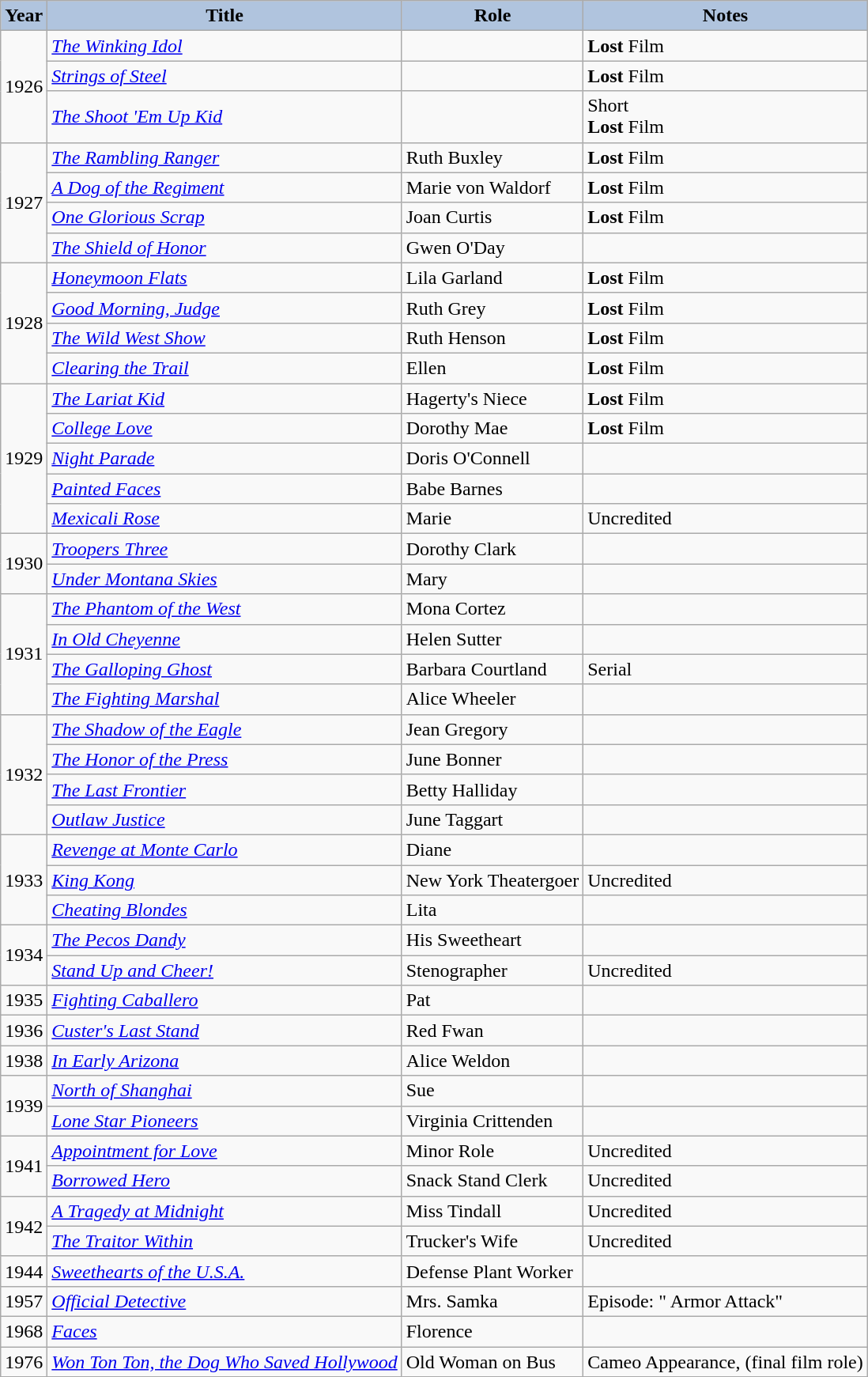<table class="wikitable">
<tr>
<th style="background:#B0C4DE;">Year</th>
<th style="background:#B0C4DE;">Title</th>
<th style="background:#B0C4DE;">Role</th>
<th style="background:#B0C4DE;">Notes</th>
</tr>
<tr>
<td rowspan=3>1926</td>
<td><em><a href='#'>The Winking Idol</a></em></td>
<td></td>
<td><strong>Lost</strong> Film</td>
</tr>
<tr>
<td><em><a href='#'>Strings of Steel</a></em></td>
<td></td>
<td><strong>Lost</strong> Film</td>
</tr>
<tr>
<td><em><a href='#'>The Shoot 'Em Up Kid</a></em></td>
<td></td>
<td>Short <br> <strong>Lost</strong> Film</td>
</tr>
<tr>
<td rowspan=4>1927</td>
<td><em><a href='#'>The Rambling Ranger</a></em></td>
<td>Ruth Buxley</td>
<td><strong>Lost</strong> Film</td>
</tr>
<tr>
<td><em><a href='#'>A Dog of the Regiment</a></em></td>
<td>Marie von Waldorf</td>
<td><strong>Lost</strong> Film</td>
</tr>
<tr>
<td><em><a href='#'>One Glorious Scrap</a></em></td>
<td>Joan Curtis</td>
<td><strong>Lost</strong> Film</td>
</tr>
<tr>
<td><em><a href='#'>The Shield of Honor</a></em></td>
<td>Gwen O'Day</td>
<td></td>
</tr>
<tr>
<td rowspan=4>1928</td>
<td><em><a href='#'>Honeymoon Flats</a></em></td>
<td>Lila Garland</td>
<td><strong>Lost</strong> Film</td>
</tr>
<tr>
<td><em><a href='#'>Good Morning, Judge</a></em></td>
<td>Ruth Grey</td>
<td><strong>Lost</strong> Film</td>
</tr>
<tr>
<td><em><a href='#'>The Wild West Show</a></em></td>
<td>Ruth Henson</td>
<td><strong>Lost</strong> Film</td>
</tr>
<tr>
<td><em><a href='#'>Clearing the Trail</a></em></td>
<td>Ellen</td>
<td><strong>Lost</strong> Film</td>
</tr>
<tr>
<td rowspan=5>1929</td>
<td><em><a href='#'>The Lariat Kid</a></em></td>
<td>Hagerty's Niece</td>
<td><strong>Lost</strong> Film</td>
</tr>
<tr>
<td><em><a href='#'>College Love</a></em></td>
<td>Dorothy Mae</td>
<td><strong>Lost</strong> Film</td>
</tr>
<tr>
<td><em><a href='#'>Night Parade</a></em></td>
<td>Doris O'Connell</td>
<td></td>
</tr>
<tr>
<td><em><a href='#'>Painted Faces</a></em></td>
<td>Babe Barnes</td>
<td></td>
</tr>
<tr>
<td><em><a href='#'>Mexicali Rose</a></em></td>
<td>Marie</td>
<td>Uncredited</td>
</tr>
<tr>
<td rowspan=2>1930</td>
<td><em><a href='#'>Troopers Three</a></em></td>
<td>Dorothy Clark</td>
<td></td>
</tr>
<tr>
<td><em><a href='#'>Under Montana Skies</a></em></td>
<td>Mary</td>
<td></td>
</tr>
<tr>
<td rowspan=4>1931</td>
<td><em><a href='#'>The Phantom of the West</a></em></td>
<td>Mona Cortez</td>
<td></td>
</tr>
<tr>
<td><em><a href='#'>In Old Cheyenne</a></em></td>
<td>Helen Sutter</td>
<td></td>
</tr>
<tr>
<td><em><a href='#'>The Galloping Ghost</a></em></td>
<td>Barbara Courtland</td>
<td>Serial</td>
</tr>
<tr>
<td><em><a href='#'>The Fighting Marshal</a></em></td>
<td>Alice Wheeler</td>
<td></td>
</tr>
<tr>
<td rowspan=4>1932</td>
<td><em><a href='#'>The Shadow of the Eagle</a></em></td>
<td>Jean Gregory</td>
<td></td>
</tr>
<tr>
<td><em><a href='#'>The Honor of the Press</a></em></td>
<td>June Bonner</td>
<td></td>
</tr>
<tr>
<td><em><a href='#'>The Last Frontier</a></em></td>
<td>Betty Halliday</td>
<td></td>
</tr>
<tr>
<td><em><a href='#'>Outlaw Justice</a></em></td>
<td>June Taggart</td>
<td></td>
</tr>
<tr>
<td rowspan=3>1933</td>
<td><em><a href='#'>Revenge at Monte Carlo</a></em></td>
<td>Diane</td>
<td></td>
</tr>
<tr>
<td><em><a href='#'>King Kong</a></em></td>
<td>New York Theatergoer</td>
<td>Uncredited</td>
</tr>
<tr>
<td><em><a href='#'>Cheating Blondes</a></em></td>
<td>Lita</td>
<td></td>
</tr>
<tr>
<td rowspan=2>1934</td>
<td><em><a href='#'>The Pecos Dandy</a></em></td>
<td>His Sweetheart</td>
<td></td>
</tr>
<tr>
<td><em><a href='#'>Stand Up and Cheer!</a></em></td>
<td>Stenographer</td>
<td>Uncredited</td>
</tr>
<tr>
<td>1935</td>
<td><em><a href='#'>Fighting Caballero</a></em></td>
<td>Pat</td>
<td></td>
</tr>
<tr>
<td>1936</td>
<td><em><a href='#'>Custer's Last Stand</a></em></td>
<td>Red Fwan</td>
<td></td>
</tr>
<tr>
<td>1938</td>
<td><em><a href='#'>In Early Arizona</a></em></td>
<td>Alice Weldon</td>
<td></td>
</tr>
<tr>
<td rowspan=2>1939</td>
<td><em><a href='#'>North of Shanghai</a></em></td>
<td>Sue</td>
<td></td>
</tr>
<tr>
<td><em><a href='#'>Lone Star Pioneers</a></em></td>
<td>Virginia Crittenden</td>
<td></td>
</tr>
<tr>
<td rowspan=2>1941</td>
<td><em><a href='#'>Appointment for Love</a></em></td>
<td>Minor Role</td>
<td>Uncredited</td>
</tr>
<tr>
<td><em><a href='#'>Borrowed Hero</a></em></td>
<td>Snack Stand Clerk</td>
<td>Uncredited</td>
</tr>
<tr>
<td rowspan=2>1942</td>
<td><em><a href='#'>A Tragedy at Midnight</a></em></td>
<td>Miss Tindall</td>
<td>Uncredited</td>
</tr>
<tr>
<td><em><a href='#'>The Traitor Within</a></em></td>
<td>Trucker's Wife</td>
<td>Uncredited</td>
</tr>
<tr>
<td>1944</td>
<td><em><a href='#'>Sweethearts of the U.S.A.</a></em></td>
<td>Defense Plant Worker</td>
<td></td>
</tr>
<tr>
<td>1957</td>
<td><em><a href='#'>Official Detective</a></em></td>
<td>Mrs. Samka</td>
<td>Episode: " Armor Attack"</td>
</tr>
<tr>
<td>1968</td>
<td><em><a href='#'>Faces</a></em></td>
<td>Florence</td>
<td></td>
</tr>
<tr>
<td>1976</td>
<td><em><a href='#'>Won Ton Ton, the Dog Who Saved Hollywood</a></em></td>
<td>Old Woman on Bus</td>
<td>Cameo Appearance, (final film role)</td>
</tr>
</table>
